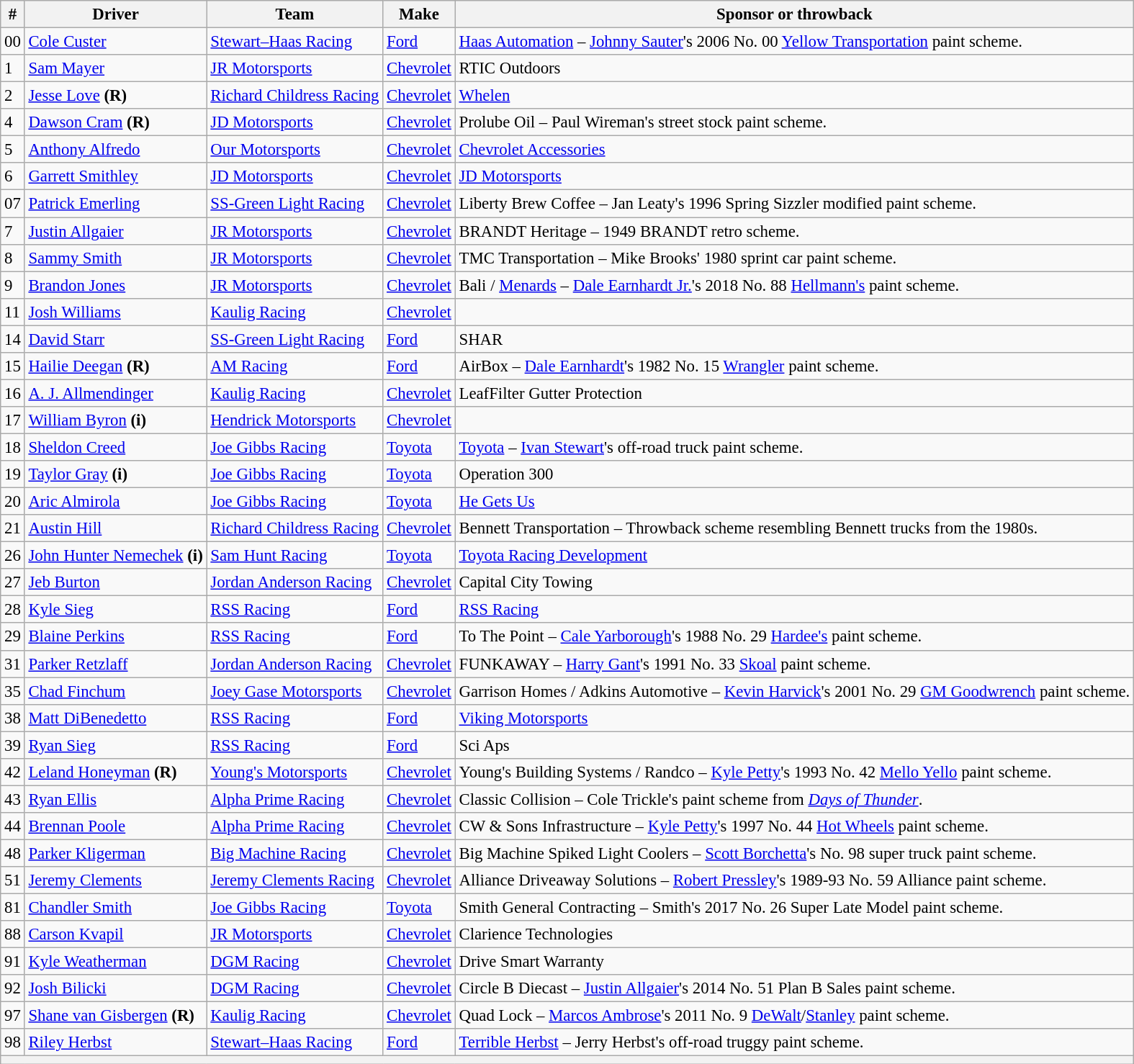<table class="wikitable" style="font-size: 95%;">
<tr>
<th>#</th>
<th>Driver</th>
<th>Team</th>
<th>Make</th>
<th>Sponsor or throwback</th>
</tr>
<tr>
<td>00</td>
<td><a href='#'>Cole Custer</a></td>
<td><a href='#'>Stewart–Haas Racing</a></td>
<td><a href='#'>Ford</a></td>
<td><a href='#'>Haas Automation</a> – <a href='#'>Johnny Sauter</a>'s 2006 No. 00 <a href='#'>Yellow Transportation</a> paint scheme.</td>
</tr>
<tr>
<td>1</td>
<td><a href='#'>Sam Mayer</a></td>
<td><a href='#'>JR Motorsports</a></td>
<td><a href='#'>Chevrolet</a></td>
<td>RTIC Outdoors</td>
</tr>
<tr>
<td>2</td>
<td><a href='#'>Jesse Love</a> <strong>(R)</strong></td>
<td><a href='#'>Richard Childress Racing</a></td>
<td><a href='#'>Chevrolet</a></td>
<td><a href='#'>Whelen</a></td>
</tr>
<tr>
<td>4</td>
<td><a href='#'>Dawson Cram</a> <strong>(R)</strong></td>
<td><a href='#'>JD Motorsports</a></td>
<td><a href='#'>Chevrolet</a></td>
<td>Prolube Oil – Paul Wireman's street stock paint scheme.</td>
</tr>
<tr>
<td>5</td>
<td><a href='#'>Anthony Alfredo</a></td>
<td><a href='#'>Our Motorsports</a></td>
<td><a href='#'>Chevrolet</a></td>
<td><a href='#'>Chevrolet Accessories</a></td>
</tr>
<tr>
<td>6</td>
<td><a href='#'>Garrett Smithley</a></td>
<td><a href='#'>JD Motorsports</a></td>
<td><a href='#'>Chevrolet</a></td>
<td><a href='#'>JD Motorsports</a></td>
</tr>
<tr>
<td>07</td>
<td><a href='#'>Patrick Emerling</a></td>
<td><a href='#'>SS-Green Light Racing</a></td>
<td><a href='#'>Chevrolet</a></td>
<td>Liberty Brew Coffee – Jan Leaty's 1996 Spring Sizzler modified paint scheme.</td>
</tr>
<tr>
<td>7</td>
<td><a href='#'>Justin Allgaier</a></td>
<td><a href='#'>JR Motorsports</a></td>
<td><a href='#'>Chevrolet</a></td>
<td>BRANDT Heritage – 1949 BRANDT retro scheme.</td>
</tr>
<tr>
<td>8</td>
<td><a href='#'>Sammy Smith</a></td>
<td><a href='#'>JR Motorsports</a></td>
<td><a href='#'>Chevrolet</a></td>
<td>TMC Transportation – Mike Brooks' 1980 sprint car paint scheme.</td>
</tr>
<tr>
<td>9</td>
<td><a href='#'>Brandon Jones</a></td>
<td><a href='#'>JR Motorsports</a></td>
<td><a href='#'>Chevrolet</a></td>
<td>Bali / <a href='#'>Menards</a> – <a href='#'>Dale Earnhardt Jr.</a>'s 2018 No. 88 <a href='#'>Hellmann's</a> paint scheme.</td>
</tr>
<tr>
<td>11</td>
<td><a href='#'>Josh Williams</a></td>
<td><a href='#'>Kaulig Racing</a></td>
<td><a href='#'>Chevrolet</a></td>
<td></td>
</tr>
<tr>
<td>14</td>
<td><a href='#'>David Starr</a></td>
<td><a href='#'>SS-Green Light Racing</a></td>
<td><a href='#'>Ford</a></td>
<td>SHAR</td>
</tr>
<tr>
<td>15</td>
<td><a href='#'>Hailie Deegan</a> <strong>(R)</strong></td>
<td><a href='#'>AM Racing</a></td>
<td><a href='#'>Ford</a></td>
<td>AirBox – <a href='#'>Dale Earnhardt</a>'s 1982 No. 15 <a href='#'>Wrangler</a> paint scheme.</td>
</tr>
<tr>
<td>16</td>
<td><a href='#'>A. J. Allmendinger</a></td>
<td><a href='#'>Kaulig Racing</a></td>
<td><a href='#'>Chevrolet</a></td>
<td>LeafFilter Gutter Protection</td>
</tr>
<tr>
<td>17</td>
<td><a href='#'>William Byron</a> <strong>(i)</strong></td>
<td><a href='#'>Hendrick Motorsports</a></td>
<td><a href='#'>Chevrolet</a></td>
<td></td>
</tr>
<tr>
<td>18</td>
<td><a href='#'>Sheldon Creed</a></td>
<td><a href='#'>Joe Gibbs Racing</a></td>
<td><a href='#'>Toyota</a></td>
<td><a href='#'>Toyota</a> – <a href='#'>Ivan Stewart</a>'s off-road truck paint scheme.</td>
</tr>
<tr>
<td>19</td>
<td><a href='#'>Taylor Gray</a> <strong>(i)</strong></td>
<td><a href='#'>Joe Gibbs Racing</a></td>
<td><a href='#'>Toyota</a></td>
<td>Operation 300</td>
</tr>
<tr>
<td>20</td>
<td><a href='#'>Aric Almirola</a></td>
<td><a href='#'>Joe Gibbs Racing</a></td>
<td><a href='#'>Toyota</a></td>
<td><a href='#'>He Gets Us</a></td>
</tr>
<tr>
<td>21</td>
<td><a href='#'>Austin Hill</a></td>
<td><a href='#'>Richard Childress Racing</a></td>
<td><a href='#'>Chevrolet</a></td>
<td>Bennett Transportation – Throwback scheme resembling Bennett trucks from the 1980s.</td>
</tr>
<tr>
<td>26</td>
<td nowrap><a href='#'>John Hunter Nemechek</a> <strong>(i)</strong></td>
<td><a href='#'>Sam Hunt Racing</a></td>
<td><a href='#'>Toyota</a></td>
<td><a href='#'>Toyota Racing Development</a></td>
</tr>
<tr>
<td>27</td>
<td><a href='#'>Jeb Burton</a></td>
<td><a href='#'>Jordan Anderson Racing</a></td>
<td><a href='#'>Chevrolet</a></td>
<td>Capital City Towing</td>
</tr>
<tr>
<td>28</td>
<td><a href='#'>Kyle Sieg</a></td>
<td><a href='#'>RSS Racing</a></td>
<td><a href='#'>Ford</a></td>
<td><a href='#'>RSS Racing</a></td>
</tr>
<tr>
<td>29</td>
<td><a href='#'>Blaine Perkins</a></td>
<td><a href='#'>RSS Racing</a></td>
<td><a href='#'>Ford</a></td>
<td>To The Point – <a href='#'>Cale Yarborough</a>'s 1988 No. 29 <a href='#'>Hardee's</a> paint scheme.</td>
</tr>
<tr>
<td>31</td>
<td><a href='#'>Parker Retzlaff</a></td>
<td><a href='#'>Jordan Anderson Racing</a></td>
<td><a href='#'>Chevrolet</a></td>
<td>FUNKAWAY – <a href='#'>Harry Gant</a>'s 1991 No. 33 <a href='#'>Skoal</a> paint scheme.</td>
</tr>
<tr>
<td>35</td>
<td><a href='#'>Chad Finchum</a></td>
<td><a href='#'>Joey Gase Motorsports</a></td>
<td><a href='#'>Chevrolet</a></td>
<td>Garrison Homes / Adkins Automotive – <a href='#'>Kevin Harvick</a>'s 2001 No. 29 <a href='#'>GM Goodwrench</a> paint scheme.</td>
</tr>
<tr>
<td>38</td>
<td><a href='#'>Matt DiBenedetto</a></td>
<td><a href='#'>RSS Racing</a></td>
<td><a href='#'>Ford</a></td>
<td><a href='#'>Viking Motorsports</a></td>
</tr>
<tr>
<td>39</td>
<td><a href='#'>Ryan Sieg</a></td>
<td><a href='#'>RSS Racing</a></td>
<td><a href='#'>Ford</a></td>
<td>Sci Aps</td>
</tr>
<tr>
<td>42</td>
<td><a href='#'>Leland Honeyman</a> <strong>(R)</strong></td>
<td><a href='#'>Young's Motorsports</a></td>
<td><a href='#'>Chevrolet</a></td>
<td>Young's Building Systems / Randco – <a href='#'>Kyle Petty</a>'s 1993 No. 42 <a href='#'>Mello Yello</a> paint scheme.</td>
</tr>
<tr>
<td>43</td>
<td><a href='#'>Ryan Ellis</a></td>
<td><a href='#'>Alpha Prime Racing</a></td>
<td><a href='#'>Chevrolet</a></td>
<td>Classic Collision – Cole Trickle's paint scheme from <em><a href='#'>Days of Thunder</a></em>.</td>
</tr>
<tr>
<td>44</td>
<td><a href='#'>Brennan Poole</a></td>
<td><a href='#'>Alpha Prime Racing</a></td>
<td><a href='#'>Chevrolet</a></td>
<td>CW & Sons Infrastructure – <a href='#'>Kyle Petty</a>'s 1997 No. 44 <a href='#'>Hot Wheels</a> paint scheme.</td>
</tr>
<tr>
<td>48</td>
<td><a href='#'>Parker Kligerman</a></td>
<td><a href='#'>Big Machine Racing</a></td>
<td><a href='#'>Chevrolet</a></td>
<td>Big Machine Spiked Light Coolers – <a href='#'>Scott Borchetta</a>'s No. 98 super truck paint scheme.</td>
</tr>
<tr>
<td>51</td>
<td><a href='#'>Jeremy Clements</a></td>
<td nowrap><a href='#'>Jeremy Clements Racing</a></td>
<td><a href='#'>Chevrolet</a></td>
<td nowrap>Alliance Driveaway Solutions – <a href='#'>Robert Pressley</a>'s 1989-93 No. 59 Alliance paint scheme.</td>
</tr>
<tr>
<td>81</td>
<td><a href='#'>Chandler Smith</a></td>
<td><a href='#'>Joe Gibbs Racing</a></td>
<td><a href='#'>Toyota</a></td>
<td>Smith General Contracting – Smith's 2017 No. 26 Super Late Model paint scheme.</td>
</tr>
<tr>
<td>88</td>
<td><a href='#'>Carson Kvapil</a></td>
<td><a href='#'>JR Motorsports</a></td>
<td><a href='#'>Chevrolet</a></td>
<td>Clarience Technologies</td>
</tr>
<tr>
<td>91</td>
<td><a href='#'>Kyle Weatherman</a></td>
<td><a href='#'>DGM Racing</a></td>
<td><a href='#'>Chevrolet</a></td>
<td>Drive Smart Warranty</td>
</tr>
<tr>
<td>92</td>
<td><a href='#'>Josh Bilicki</a></td>
<td><a href='#'>DGM Racing</a></td>
<td><a href='#'>Chevrolet</a></td>
<td>Circle B Diecast – <a href='#'>Justin Allgaier</a>'s 2014 No. 51 Plan B Sales paint scheme.</td>
</tr>
<tr>
<td>97</td>
<td><a href='#'>Shane van Gisbergen</a> <strong>(R)</strong></td>
<td><a href='#'>Kaulig Racing</a></td>
<td><a href='#'>Chevrolet</a></td>
<td>Quad Lock – <a href='#'>Marcos Ambrose</a>'s 2011 No. 9 <a href='#'>DeWalt</a>/<a href='#'>Stanley</a> paint scheme.</td>
</tr>
<tr>
<td>98</td>
<td><a href='#'>Riley Herbst</a></td>
<td><a href='#'>Stewart–Haas Racing</a></td>
<td><a href='#'>Ford</a></td>
<td><a href='#'>Terrible Herbst</a> – Jerry Herbst's off-road truggy paint scheme.</td>
</tr>
<tr>
<th colspan="5"></th>
</tr>
</table>
